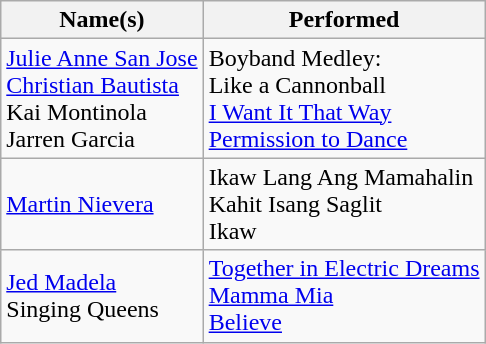<table class="wikitable sortable">
<tr>
<th>Name(s)</th>
<th>Performed</th>
</tr>
<tr>
<td><a href='#'>Julie Anne San Jose</a><br><a href='#'>Christian Bautista</a><br>Kai Montinola<br>Jarren Garcia</td>
<td>Boyband Medley:<br>Like a Cannonball<br><a href='#'>I Want It That Way</a><br><a href='#'>Permission to Dance</a></td>
</tr>
<tr>
<td><a href='#'>Martin Nievera</a></td>
<td>Ikaw Lang Ang Mamahalin<br>Kahit Isang Saglit<br>Ikaw</td>
</tr>
<tr>
<td><a href='#'>Jed Madela</a><br>Singing Queens</td>
<td><a href='#'>Together in Electric Dreams</a><br><a href='#'>Mamma Mia</a><br><a href='#'>Believe</a></td>
</tr>
</table>
